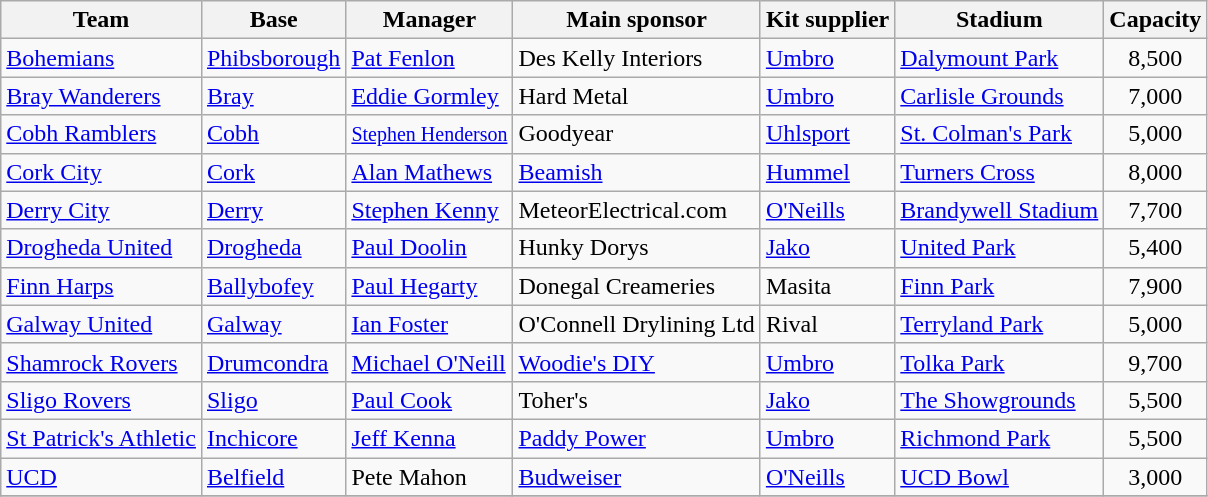<table class="wikitable sortable">
<tr>
<th>Team</th>
<th>Base</th>
<th>Manager</th>
<th>Main sponsor</th>
<th>Kit supplier</th>
<th>Stadium</th>
<th>Capacity</th>
</tr>
<tr>
<td><a href='#'>Bohemians</a></td>
<td><a href='#'>Phibsborough</a></td>
<td> <a href='#'>Pat Fenlon</a></td>
<td>Des Kelly Interiors</td>
<td><a href='#'>Umbro</a></td>
<td><a href='#'>Dalymount Park</a></td>
<td align="center">8,500</td>
</tr>
<tr>
<td><a href='#'>Bray Wanderers</a></td>
<td><a href='#'>Bray</a></td>
<td> <a href='#'>Eddie Gormley</a></td>
<td>Hard Metal</td>
<td><a href='#'>Umbro</a></td>
<td><a href='#'>Carlisle Grounds</a></td>
<td align="center">7,000</td>
</tr>
<tr>
<td><a href='#'>Cobh Ramblers</a></td>
<td><a href='#'>Cobh</a></td>
<td> <small><a href='#'>Stephen Henderson</a></small></td>
<td>Goodyear</td>
<td><a href='#'>Uhlsport</a></td>
<td><a href='#'>St. Colman's Park</a></td>
<td align="center">5,000</td>
</tr>
<tr>
<td><a href='#'>Cork City</a></td>
<td><a href='#'>Cork</a></td>
<td> <a href='#'>Alan Mathews</a></td>
<td><a href='#'>Beamish</a></td>
<td><a href='#'>Hummel</a></td>
<td><a href='#'>Turners Cross</a></td>
<td align="center">8,000</td>
</tr>
<tr>
<td><a href='#'>Derry City</a></td>
<td><a href='#'>Derry</a></td>
<td> <a href='#'>Stephen Kenny</a></td>
<td>MeteorElectrical.com</td>
<td><a href='#'>O'Neills</a></td>
<td><a href='#'>Brandywell Stadium</a></td>
<td align="center">7,700</td>
</tr>
<tr>
<td><a href='#'>Drogheda United</a></td>
<td><a href='#'>Drogheda</a></td>
<td> <a href='#'>Paul Doolin</a></td>
<td>Hunky Dorys</td>
<td><a href='#'>Jako</a></td>
<td><a href='#'>United Park</a></td>
<td align="center">5,400</td>
</tr>
<tr>
<td><a href='#'>Finn Harps</a></td>
<td><a href='#'>Ballybofey</a></td>
<td> <a href='#'>Paul Hegarty</a></td>
<td>Donegal Creameries</td>
<td>Masita</td>
<td><a href='#'>Finn Park</a></td>
<td align="center">7,900</td>
</tr>
<tr>
<td><a href='#'>Galway United</a></td>
<td><a href='#'>Galway</a></td>
<td> <a href='#'>Ian Foster</a></td>
<td>O'Connell Drylining Ltd</td>
<td>Rival</td>
<td><a href='#'>Terryland Park</a></td>
<td align="center">5,000</td>
</tr>
<tr>
<td><a href='#'>Shamrock Rovers</a></td>
<td><a href='#'>Drumcondra</a></td>
<td> <a href='#'>Michael O'Neill</a></td>
<td><a href='#'>Woodie's DIY</a></td>
<td><a href='#'>Umbro</a></td>
<td><a href='#'>Tolka Park</a></td>
<td align="center">9,700</td>
</tr>
<tr>
<td><a href='#'>Sligo Rovers</a></td>
<td><a href='#'>Sligo</a></td>
<td> <a href='#'>Paul Cook</a></td>
<td>Toher's</td>
<td><a href='#'>Jako</a></td>
<td><a href='#'>The Showgrounds</a></td>
<td align="center">5,500</td>
</tr>
<tr>
<td><a href='#'>St Patrick's Athletic</a></td>
<td><a href='#'>Inchicore</a></td>
<td> <a href='#'>Jeff Kenna</a></td>
<td><a href='#'>Paddy Power</a></td>
<td><a href='#'>Umbro</a></td>
<td><a href='#'>Richmond Park</a></td>
<td align="center">5,500</td>
</tr>
<tr>
<td><a href='#'>UCD</a></td>
<td><a href='#'>Belfield</a></td>
<td> Pete Mahon</td>
<td><a href='#'>Budweiser</a></td>
<td><a href='#'>O'Neills</a></td>
<td><a href='#'>UCD Bowl</a></td>
<td align="center">3,000</td>
</tr>
<tr>
</tr>
</table>
